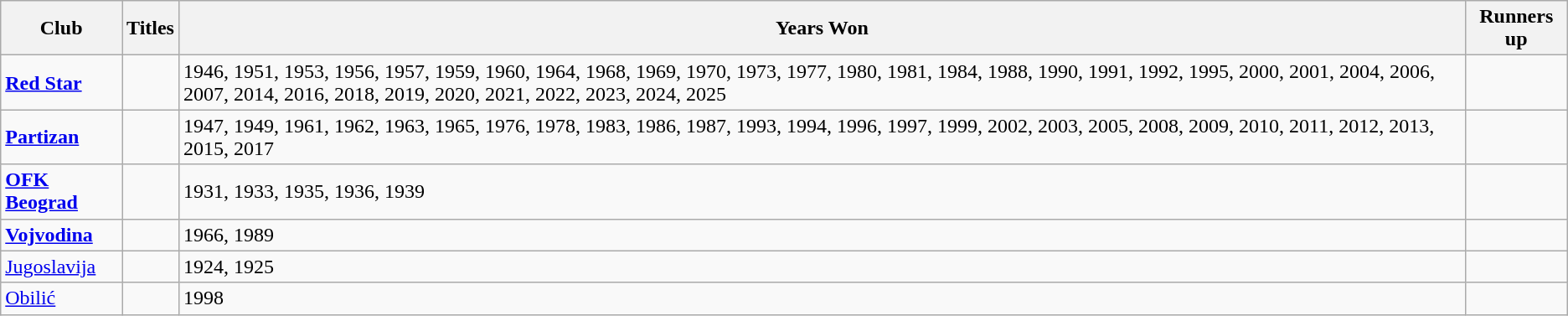<table class="wikitable">
<tr>
<th>Club</th>
<th>Titles</th>
<th>Years Won</th>
<th>Runners up</th>
</tr>
<tr>
<td><strong><a href='#'>Red Star</a></strong></td>
<td></td>
<td>1946, 1951, 1953, 1956, 1957, 1959, 1960, 1964, 1968, 1969, 1970, 1973, 1977, 1980, 1981, 1984, 1988, 1990, 1991, 1992, 1995, 2000, 2001, 2004, 2006, 2007, 2014, 2016, 2018, 2019, 2020, 2021, 2022, 2023, 2024, 2025</td>
<td></td>
</tr>
<tr>
<td><strong><a href='#'>Partizan</a></strong></td>
<td></td>
<td>1947, 1949, 1961, 1962, 1963, 1965, 1976, 1978, 1983, 1986, 1987, 1993, 1994, 1996, 1997, 1999, 2002, 2003, 2005, 2008, 2009, 2010, 2011, 2012, 2013, 2015, 2017</td>
<td></td>
</tr>
<tr>
<td><strong><a href='#'>OFK Beograd</a></strong></td>
<td></td>
<td>1931, 1933, 1935, 1936, 1939</td>
<td></td>
</tr>
<tr>
<td><strong><a href='#'>Vojvodina</a></strong></td>
<td></td>
<td>1966, 1989</td>
<td></td>
</tr>
<tr>
<td><a href='#'>Jugoslavija</a></td>
<td></td>
<td>1924, 1925</td>
<td></td>
</tr>
<tr>
<td><a href='#'>Obilić</a></td>
<td></td>
<td>1998</td>
<td></td>
</tr>
</table>
